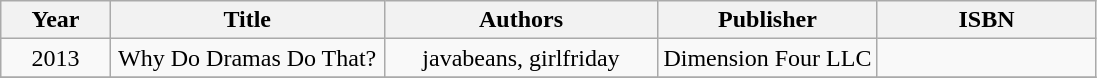<table class="wikitable sortable plainrowheaders" style="text-align:center;">
<tr>
<th style="width:10%;" scope="col">Year</th>
<th style="width:25%;" scope="col">Title</th>
<th style="width:25%;" scope="col">Authors</th>
<th style="width:20%;" scope="col">Publisher</th>
<th style="width:20%;" scope="col">ISBN</th>
</tr>
<tr>
<td>2013</td>
<td>Why Do Dramas Do That?</td>
<td>javabeans, girlfriday</td>
<td>Dimension Four LLC</td>
<td></td>
</tr>
<tr>
</tr>
</table>
